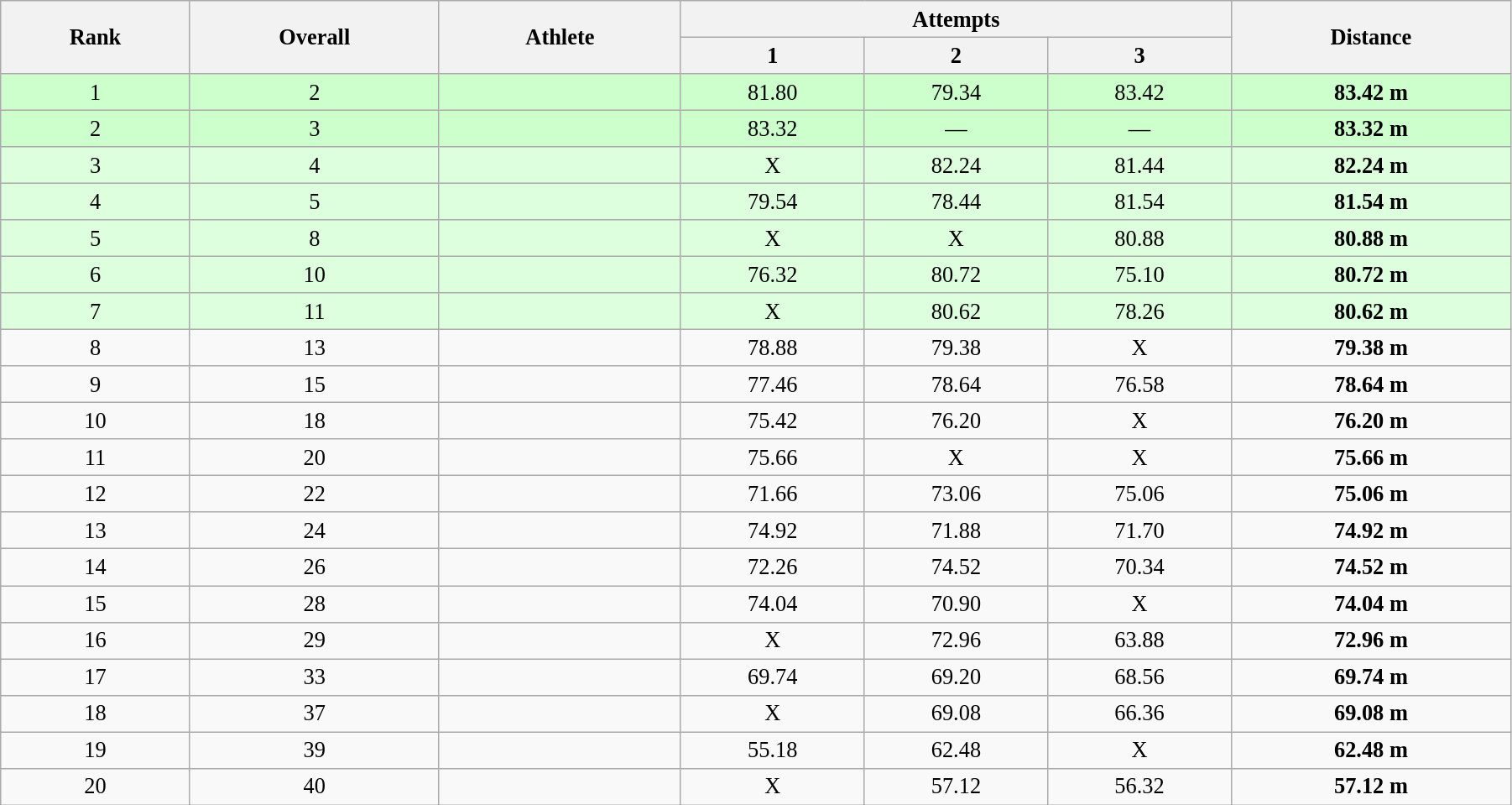<table class="wikitable" style=" text-align:center; font-size:110%;" width="95%">
<tr>
<th rowspan="2">Rank</th>
<th rowspan="2">Overall</th>
<th rowspan="2">Athlete</th>
<th colspan="3">Attempts</th>
<th rowspan="2">Distance</th>
</tr>
<tr>
<th>1</th>
<th>2</th>
<th>3</th>
</tr>
<tr style="background:#ccffcc;">
<td>1</td>
<td>2</td>
<td align=left></td>
<td>81.80</td>
<td>79.34</td>
<td>83.42</td>
<td><strong>83.42 m </strong></td>
</tr>
<tr style="background:#ccffcc;">
<td>2</td>
<td>3</td>
<td align=left></td>
<td>83.32</td>
<td>—</td>
<td>—</td>
<td><strong>83.32 m </strong></td>
</tr>
<tr style="background:#ddffdd;">
<td>3</td>
<td>4</td>
<td align=left></td>
<td>X</td>
<td>82.24</td>
<td>81.44</td>
<td><strong>82.24 m </strong></td>
</tr>
<tr style="background:#ddffdd;">
<td>4</td>
<td>5</td>
<td align=left></td>
<td>79.54</td>
<td>78.44</td>
<td>81.54</td>
<td><strong>81.54 m </strong></td>
</tr>
<tr style="background:#ddffdd;">
<td>5</td>
<td>8</td>
<td align=left></td>
<td>X</td>
<td>X</td>
<td>80.88</td>
<td><strong>80.88 m </strong></td>
</tr>
<tr style="background:#ddffdd;">
<td>6</td>
<td>10</td>
<td align=left></td>
<td>76.32</td>
<td>80.72</td>
<td>75.10</td>
<td><strong>80.72 m </strong></td>
</tr>
<tr style="background:#ddffdd;">
<td>7</td>
<td>11</td>
<td align=left></td>
<td>X</td>
<td>80.62</td>
<td>78.26</td>
<td><strong>80.62 m </strong></td>
</tr>
<tr>
<td>8</td>
<td>13</td>
<td align=left></td>
<td>78.88</td>
<td>79.38</td>
<td>X</td>
<td><strong>79.38 m </strong></td>
</tr>
<tr>
<td>9</td>
<td>15</td>
<td align=left></td>
<td>77.46</td>
<td>78.64</td>
<td>76.58</td>
<td><strong>78.64 m </strong></td>
</tr>
<tr>
<td>10</td>
<td>18</td>
<td align=left></td>
<td>75.42</td>
<td>76.20</td>
<td>X</td>
<td><strong>76.20 m </strong></td>
</tr>
<tr>
<td>11</td>
<td>20</td>
<td align=left></td>
<td>75.66</td>
<td>X</td>
<td>X</td>
<td><strong>75.66 m </strong></td>
</tr>
<tr>
<td>12</td>
<td>22</td>
<td align=left></td>
<td>71.66</td>
<td>73.06</td>
<td>75.06</td>
<td><strong>75.06 m </strong></td>
</tr>
<tr>
<td>13</td>
<td>24</td>
<td align=left></td>
<td>74.92</td>
<td>71.88</td>
<td>71.70</td>
<td><strong>74.92 m </strong></td>
</tr>
<tr>
<td>14</td>
<td>26</td>
<td align=left></td>
<td>72.26</td>
<td>74.52</td>
<td>70.34</td>
<td><strong>74.52 m </strong></td>
</tr>
<tr>
<td>15</td>
<td>28</td>
<td align=left></td>
<td>74.04</td>
<td>70.90</td>
<td>X</td>
<td><strong>74.04 m </strong></td>
</tr>
<tr>
<td>16</td>
<td>29</td>
<td align=left></td>
<td>X</td>
<td>72.96</td>
<td>63.88</td>
<td><strong>72.96 m </strong></td>
</tr>
<tr>
<td>17</td>
<td>33</td>
<td align=left></td>
<td>69.74</td>
<td>69.20</td>
<td>68.56</td>
<td><strong>69.74 m </strong></td>
</tr>
<tr>
<td>18</td>
<td>37</td>
<td align=left></td>
<td>X</td>
<td>69.08</td>
<td>66.36</td>
<td><strong>69.08 m </strong></td>
</tr>
<tr>
<td>19</td>
<td>39</td>
<td align=left></td>
<td>55.18</td>
<td>62.48</td>
<td>X</td>
<td><strong>62.48 m </strong></td>
</tr>
<tr>
<td>20</td>
<td>40</td>
<td align=left></td>
<td>X</td>
<td>57.12</td>
<td>56.32</td>
<td><strong>57.12 m </strong></td>
</tr>
</table>
